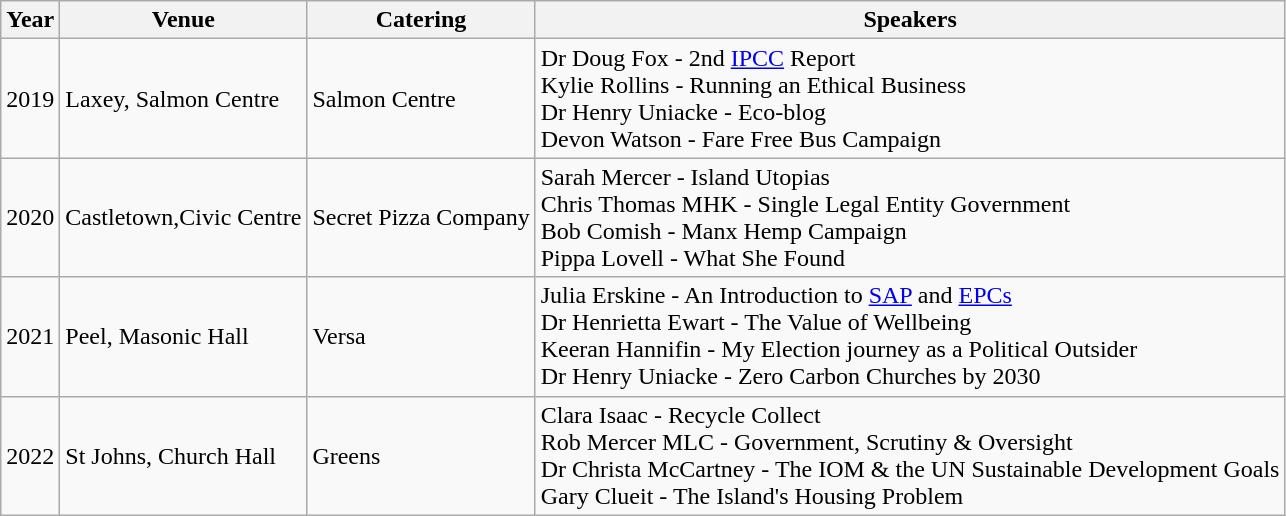<table class="wikitable mw-collapsible">
<tr>
<th>Year</th>
<th>Venue</th>
<th>Catering</th>
<th>Speakers</th>
</tr>
<tr>
<td>2019</td>
<td>Laxey, Salmon Centre</td>
<td>Salmon Centre</td>
<td>Dr Doug Fox - 2nd <a href='#'>IPCC</a> Report<br>Kylie Rollins - Running an Ethical Business<br>Dr Henry Uniacke - Eco-blog<br>Devon Watson -  Fare Free Bus Campaign</td>
</tr>
<tr>
<td>2020</td>
<td>Castletown,Civic Centre</td>
<td>Secret Pizza Company</td>
<td>Sarah Mercer - Island Utopias<br>Chris Thomas MHK - Single Legal Entity Government<br>Bob Comish - Manx Hemp Campaign<br>Pippa Lovell - What She Found</td>
</tr>
<tr>
<td>2021</td>
<td>Peel, Masonic Hall</td>
<td>Versa</td>
<td>Julia Erskine - An Introduction to <a href='#'>SAP</a> and <a href='#'>EPCs</a><br>Dr Henrietta Ewart - The Value of Wellbeing<br>Keeran Hannifin - My Election journey as a Political Outsider<br>Dr Henry Uniacke - Zero Carbon Churches by 2030</td>
</tr>
<tr>
<td>2022</td>
<td>St Johns, Church Hall</td>
<td>Greens</td>
<td>Clara Isaac - Recycle Collect<br>Rob Mercer MLC - Government, Scrutiny & Oversight<br>Dr Christa McCartney - The IOM & the UN Sustainable Development Goals<br>Gary Clueit - The Island's Housing Problem</td>
</tr>
</table>
